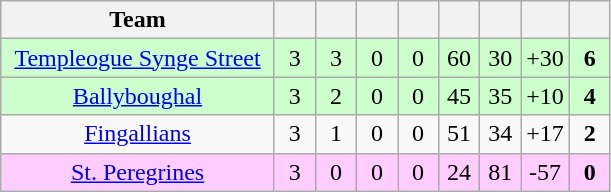<table class="wikitable" style="text-align:center">
<tr>
<th style="width:175px;">Team</th>
<th width="20"></th>
<th width="20"></th>
<th width="20"></th>
<th width="20"></th>
<th width="20"></th>
<th width="20"></th>
<th width="20"></th>
<th width="20"></th>
</tr>
<tr style="background:#cfc;">
<td><a href='#'>Templeogue Synge Street</a></td>
<td>3</td>
<td>3</td>
<td>0</td>
<td>0</td>
<td>60</td>
<td>30</td>
<td>+30</td>
<td><strong>6</strong></td>
</tr>
<tr style="background:#cfc;">
<td><a href='#'>Ballyboughal</a></td>
<td>3</td>
<td>2</td>
<td>0</td>
<td>0</td>
<td>45</td>
<td>35</td>
<td>+10</td>
<td><strong>4</strong></td>
</tr>
<tr>
<td><a href='#'>Fingallians</a></td>
<td>3</td>
<td>1</td>
<td>0</td>
<td>0</td>
<td>51</td>
<td>34</td>
<td>+17</td>
<td><strong>2</strong></td>
</tr>
<tr style="background:#fcf;">
<td><a href='#'>St. Peregrines</a></td>
<td>3</td>
<td>0</td>
<td>0</td>
<td>0</td>
<td>24</td>
<td>81</td>
<td>-57</td>
<td><strong>0</strong></td>
</tr>
</table>
